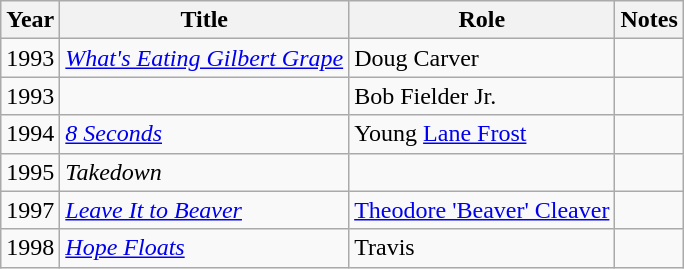<table class="wikitable sortable">
<tr>
<th>Year</th>
<th>Title</th>
<th>Role</th>
<th class="unsortable">Notes</th>
</tr>
<tr>
<td>1993</td>
<td><em><a href='#'>What's Eating Gilbert Grape</a></em></td>
<td>Doug Carver</td>
<td></td>
</tr>
<tr>
<td>1993</td>
<td><em></em></td>
<td>Bob Fielder Jr.</td>
<td></td>
</tr>
<tr>
<td>1994</td>
<td><em><a href='#'>8 Seconds</a></em></td>
<td>Young <a href='#'>Lane Frost</a></td>
<td></td>
</tr>
<tr>
<td>1995</td>
<td><em>Takedown</em></td>
<td></td>
<td></td>
</tr>
<tr>
<td>1997</td>
<td><em><a href='#'>Leave It to Beaver</a></em></td>
<td><a href='#'>Theodore 'Beaver' Cleaver</a></td>
<td></td>
</tr>
<tr>
<td>1998</td>
<td><em><a href='#'>Hope Floats</a></em></td>
<td>Travis</td>
<td></td>
</tr>
</table>
